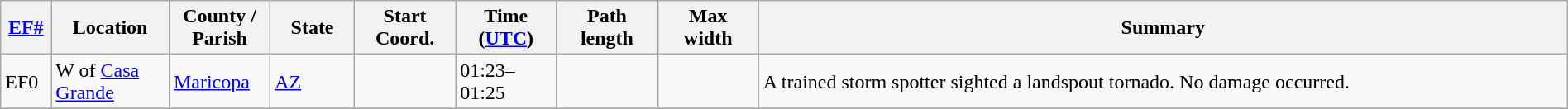<table class="wikitable sortable" style="width:100%;">
<tr>
<th scope="col"  style="width:3%; text-align:center;"><a href='#'>EF#</a></th>
<th scope="col"  style="width:7%; text-align:center;" class="unsortable">Location</th>
<th scope="col"  style="width:6%; text-align:center;" class="unsortable">County / Parish</th>
<th scope="col"  style="width:5%; text-align:center;">State</th>
<th scope="col"  style="width:6%; text-align:center;">Start Coord.</th>
<th scope="col"  style="width:6%; text-align:center;">Time (<a href='#'>UTC</a>)</th>
<th scope="col"  style="width:6%; text-align:center;">Path length</th>
<th scope="col"  style="width:6%; text-align:center;">Max width</th>
<th scope="col" class="unsortable" style="width:48%; text-align:center;">Summary</th>
</tr>
<tr>
<td bgcolor=>EF0</td>
<td>W of <a href='#'>Casa Grande</a></td>
<td><a href='#'>Maricopa</a></td>
<td><a href='#'>AZ</a></td>
<td></td>
<td>01:23–01:25</td>
<td></td>
<td></td>
<td>A trained storm spotter sighted a landspout tornado. No damage occurred.</td>
</tr>
<tr>
</tr>
</table>
